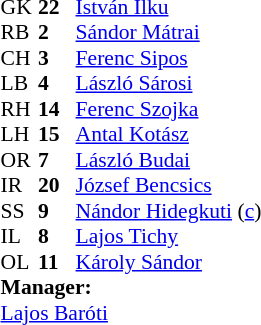<table style="font-size:90%; margin:0.2em auto;" cellspacing="0" cellpadding="0">
<tr>
<th width="25"></th>
<th width="25"></th>
</tr>
<tr>
<td>GK</td>
<td><strong>22</strong></td>
<td><a href='#'>István Ilku</a></td>
</tr>
<tr>
<td>RB</td>
<td><strong>2</strong></td>
<td><a href='#'>Sándor Mátrai</a></td>
</tr>
<tr>
<td>CH</td>
<td><strong>3</strong></td>
<td><a href='#'>Ferenc Sipos</a></td>
</tr>
<tr>
<td>LB</td>
<td><strong>4</strong></td>
<td><a href='#'>László Sárosi</a></td>
</tr>
<tr>
<td>RH</td>
<td><strong>14</strong></td>
<td><a href='#'>Ferenc Szojka</a></td>
</tr>
<tr>
<td>LH</td>
<td><strong>15</strong></td>
<td><a href='#'>Antal Kotász</a></td>
</tr>
<tr>
<td>OR</td>
<td><strong>7</strong></td>
<td><a href='#'>László Budai</a></td>
</tr>
<tr>
<td>IR</td>
<td><strong>20</strong></td>
<td><a href='#'>József Bencsics</a></td>
</tr>
<tr>
<td>SS</td>
<td><strong>9</strong></td>
<td><a href='#'>Nándor Hidegkuti</a> (<a href='#'>c</a>)</td>
</tr>
<tr>
<td>IL</td>
<td><strong>8</strong></td>
<td><a href='#'>Lajos Tichy</a></td>
</tr>
<tr>
<td>OL</td>
<td><strong>11</strong></td>
<td><a href='#'>Károly Sándor</a></td>
</tr>
<tr>
<td colspan=3><strong>Manager:</strong></td>
</tr>
<tr>
<td colspan=4><a href='#'>Lajos Baróti</a></td>
</tr>
</table>
